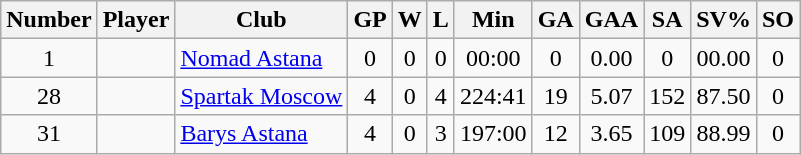<table class="wikitable sortable" style="text-align: center;">
<tr>
<th>Number</th>
<th>Player</th>
<th>Club</th>
<th>GP</th>
<th>W</th>
<th>L</th>
<th>Min</th>
<th>GA</th>
<th>GAA</th>
<th>SA</th>
<th>SV%</th>
<th>SO</th>
</tr>
<tr>
<td>1</td>
<td align=left></td>
<td align=left> <a href='#'>Nomad Astana</a></td>
<td>0</td>
<td>0</td>
<td>0</td>
<td>00:00</td>
<td>0</td>
<td>0.00</td>
<td>0</td>
<td>00.00</td>
<td>0</td>
</tr>
<tr>
<td>28</td>
<td align=left></td>
<td align=left> <a href='#'>Spartak Moscow</a></td>
<td>4</td>
<td>0</td>
<td>4</td>
<td>224:41</td>
<td>19</td>
<td>5.07</td>
<td>152</td>
<td>87.50</td>
<td>0</td>
</tr>
<tr>
<td>31</td>
<td align=left></td>
<td align=left> <a href='#'>Barys Astana</a></td>
<td>4</td>
<td>0</td>
<td>3</td>
<td>197:00</td>
<td>12</td>
<td>3.65</td>
<td>109</td>
<td>88.99</td>
<td>0</td>
</tr>
</table>
